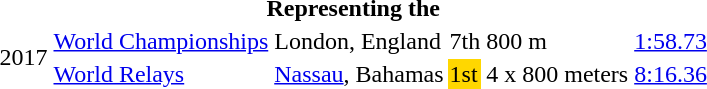<table>
<tr>
<th colspan="7">Representing the </th>
</tr>
<tr>
<td rowspan=2>2017</td>
<td><a href='#'>World Championships</a></td>
<td>London, England</td>
<td>7th</td>
<td>800 m</td>
<td><a href='#'>1:58.73</a></td>
</tr>
<tr>
<td><a href='#'>World Relays</a></td>
<td><a href='#'>Nassau</a>, Bahamas</td>
<td bgcolor=gold>1st</td>
<td>4 x 800 meters</td>
<td><a href='#'>8:16.36</a></td>
</tr>
</table>
